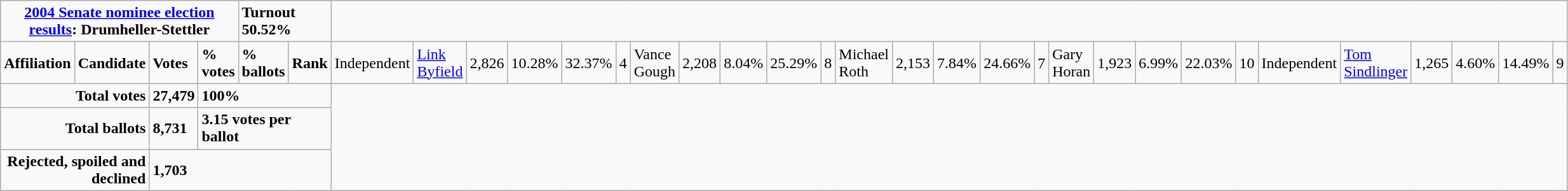<table class="wikitable">
<tr>
<td colspan="5" align=center><strong><a href='#'>2004 Senate nominee election results</a>: Drumheller-Stettler</strong></td>
<td colspan="2"><strong>Turnout 50.52%</strong></td>
</tr>
<tr>
<td colspan="2"><strong>Affiliation</strong></td>
<td><strong>Candidate</strong></td>
<td><strong>Votes</strong></td>
<td><strong>% votes</strong></td>
<td><strong>% ballots</strong></td>
<td><strong>Rank</strong><br>



</td>
<td>Independent</td>
<td><a href='#'>Link Byfield</a></td>
<td>2,826</td>
<td>10.28%</td>
<td>32.37%</td>
<td>4<br>
</td>
<td>Vance Gough</td>
<td>2,208</td>
<td>8.04%</td>
<td>25.29%</td>
<td>8<br></td>
<td>Michael Roth</td>
<td>2,153</td>
<td>7.84%</td>
<td>24.66%</td>
<td>7<br></td>
<td>Gary Horan</td>
<td>1,923</td>
<td>6.99%</td>
<td>22.03%</td>
<td>10<br></td>
<td>Independent</td>
<td><a href='#'>Tom Sindlinger</a></td>
<td>1,265</td>
<td>4.60%</td>
<td>14.49%</td>
<td>9</td>
</tr>
<tr>
<td colspan="3" align="right"><strong>Total votes</strong></td>
<td><strong>27,479</strong></td>
<td colspan="3"><strong>100%</strong></td>
</tr>
<tr>
<td colspan="3" align="right"><strong>Total ballots</strong></td>
<td><strong>8,731</strong></td>
<td colspan="3"><strong>3.15 votes per ballot</strong></td>
</tr>
<tr>
<td colspan="3" align="right"><strong>Rejected, spoiled and declined</strong></td>
<td colspan="4"><strong>1,703</strong></td>
</tr>
</table>
